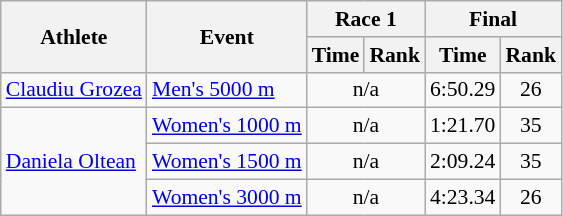<table class="wikitable" style="font-size:90%">
<tr>
<th rowspan="2">Athlete</th>
<th rowspan="2">Event</th>
<th colspan="2">Race 1</th>
<th colspan="2">Final</th>
</tr>
<tr>
<th>Time</th>
<th>Rank</th>
<th>Time</th>
<th>Rank</th>
</tr>
<tr>
<td><a href='#'>Claudiu Grozea</a></td>
<td><a href='#'>Men's 5000 m</a></td>
<td colspan=2 align="center">n/a</td>
<td align="center">6:50.29</td>
<td align="center">26</td>
</tr>
<tr>
<td rowspan=3><a href='#'>Daniela Oltean</a></td>
<td><a href='#'>Women's 1000 m</a></td>
<td colspan=2 align="center">n/a</td>
<td align="center">1:21.70</td>
<td align="center">35</td>
</tr>
<tr>
<td><a href='#'>Women's 1500 m</a></td>
<td colspan=2 align="center">n/a</td>
<td align="center">2:09.24</td>
<td align="center">35</td>
</tr>
<tr>
<td><a href='#'>Women's 3000 m</a></td>
<td colspan=2 align="center">n/a</td>
<td align="center">4:23.34</td>
<td align="center">26</td>
</tr>
</table>
